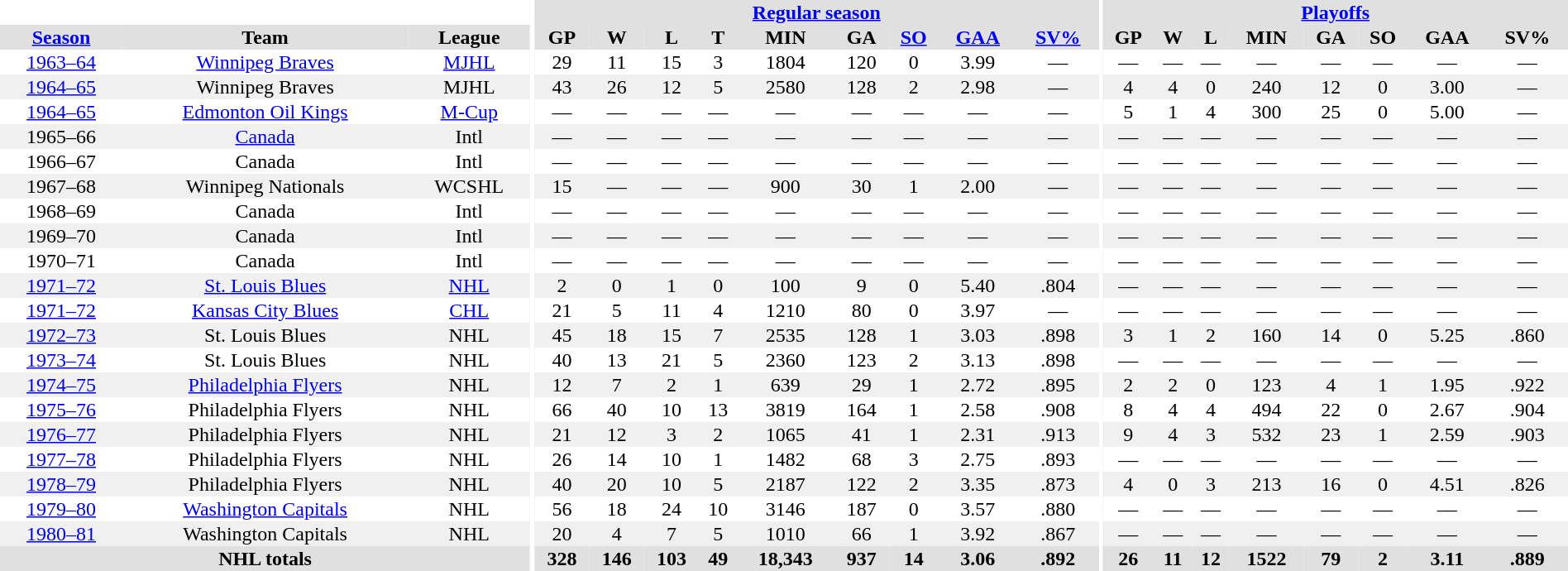<table border="0" cellpadding="1" cellspacing="0" style="text-align:center; width:100%">
<tr ALIGN="center" bgcolor="#e0e0e0">
<th align="center" colspan="3" bgcolor="#ffffff"></th>
<th align="center" rowspan="99" bgcolor="#ffffff"></th>
<th align="center" colspan="9" bgcolor="#e0e0e0"><a href='#'>Regular season</a></th>
<th align="center" rowspan="99" bgcolor="#ffffff"></th>
<th align="center" colspan="8" bgcolor="#e0e0e0"><a href='#'>Playoffs</a></th>
</tr>
<tr ALIGN="center" bgcolor="#e0e0e0">
<th><a href='#'>Season</a></th>
<th>Team</th>
<th>League</th>
<th>GP</th>
<th>W</th>
<th>L</th>
<th>T</th>
<th>MIN</th>
<th>GA</th>
<th><a href='#'>SO</a></th>
<th><a href='#'>GAA</a></th>
<th><a href='#'>SV%</a></th>
<th>GP</th>
<th>W</th>
<th>L</th>
<th>MIN</th>
<th>GA</th>
<th>SO</th>
<th>GAA</th>
<th>SV%</th>
</tr>
<tr>
<td><a href='#'>1963–64</a></td>
<td><a href='#'>Winnipeg Braves</a></td>
<td><a href='#'>MJHL</a></td>
<td>29</td>
<td>11</td>
<td>15</td>
<td>3</td>
<td>1804</td>
<td>120</td>
<td>0</td>
<td>3.99</td>
<td>—</td>
<td>—</td>
<td>—</td>
<td>—</td>
<td>—</td>
<td>—</td>
<td>—</td>
<td>—</td>
<td>—</td>
</tr>
<tr bgcolor="#f0f0f0">
<td><a href='#'>1964–65</a></td>
<td>Winnipeg Braves</td>
<td>MJHL</td>
<td>43</td>
<td>26</td>
<td>12</td>
<td>5</td>
<td>2580</td>
<td>128</td>
<td>2</td>
<td>2.98</td>
<td>—</td>
<td>4</td>
<td>4</td>
<td>0</td>
<td>240</td>
<td>12</td>
<td>0</td>
<td>3.00</td>
<td>—</td>
</tr>
<tr>
<td><a href='#'>1964–65</a></td>
<td><a href='#'>Edmonton Oil Kings</a></td>
<td><a href='#'>M-Cup</a></td>
<td>—</td>
<td>—</td>
<td>—</td>
<td>—</td>
<td>—</td>
<td>—</td>
<td>—</td>
<td>—</td>
<td>—</td>
<td>5</td>
<td>1</td>
<td>4</td>
<td>300</td>
<td>25</td>
<td>0</td>
<td>5.00</td>
<td>—</td>
</tr>
<tr bgcolor="#f0f0f0">
<td>1965–66</td>
<td><a href='#'>Canada</a></td>
<td>Intl</td>
<td>—</td>
<td>—</td>
<td>—</td>
<td>—</td>
<td>—</td>
<td>—</td>
<td>—</td>
<td>—</td>
<td>—</td>
<td>—</td>
<td>—</td>
<td>—</td>
<td>—</td>
<td>—</td>
<td>—</td>
<td>—</td>
<td>—</td>
</tr>
<tr>
<td>1966–67</td>
<td>Canada</td>
<td>Intl</td>
<td>—</td>
<td>—</td>
<td>—</td>
<td>—</td>
<td>—</td>
<td>—</td>
<td>—</td>
<td>—</td>
<td>—</td>
<td>—</td>
<td>—</td>
<td>—</td>
<td>—</td>
<td>—</td>
<td>—</td>
<td>—</td>
<td>—</td>
</tr>
<tr bgcolor="#f0f0f0">
<td>1967–68</td>
<td>Winnipeg Nationals</td>
<td>WCSHL</td>
<td>15</td>
<td>—</td>
<td>—</td>
<td>—</td>
<td>900</td>
<td>30</td>
<td>1</td>
<td>2.00</td>
<td>—</td>
<td>—</td>
<td>—</td>
<td>—</td>
<td>—</td>
<td>—</td>
<td>—</td>
<td>—</td>
<td>—</td>
</tr>
<tr>
<td>1968–69</td>
<td>Canada</td>
<td>Intl</td>
<td>—</td>
<td>—</td>
<td>—</td>
<td>—</td>
<td>—</td>
<td>—</td>
<td>—</td>
<td>—</td>
<td>—</td>
<td>—</td>
<td>—</td>
<td>—</td>
<td>—</td>
<td>—</td>
<td>—</td>
<td>—</td>
<td>—</td>
</tr>
<tr bgcolor="#f0f0f0">
<td>1969–70</td>
<td>Canada</td>
<td>Intl</td>
<td>—</td>
<td>—</td>
<td>—</td>
<td>—</td>
<td>—</td>
<td>—</td>
<td>—</td>
<td>—</td>
<td>—</td>
<td>—</td>
<td>—</td>
<td>—</td>
<td>—</td>
<td>—</td>
<td>—</td>
<td>—</td>
<td>—</td>
</tr>
<tr>
<td>1970–71</td>
<td>Canada</td>
<td>Intl</td>
<td>—</td>
<td>—</td>
<td>—</td>
<td>—</td>
<td>—</td>
<td>—</td>
<td>—</td>
<td>—</td>
<td>—</td>
<td>—</td>
<td>—</td>
<td>—</td>
<td>—</td>
<td>—</td>
<td>—</td>
<td>—</td>
<td>—</td>
</tr>
<tr bgcolor="#f0f0f0">
<td><a href='#'>1971–72</a></td>
<td><a href='#'>St. Louis Blues</a></td>
<td><a href='#'>NHL</a></td>
<td>2</td>
<td>0</td>
<td>1</td>
<td>0</td>
<td>100</td>
<td>9</td>
<td>0</td>
<td>5.40</td>
<td>.804</td>
<td>—</td>
<td>—</td>
<td>—</td>
<td>—</td>
<td>—</td>
<td>—</td>
<td>—</td>
<td>—</td>
</tr>
<tr>
<td><a href='#'>1971–72</a></td>
<td><a href='#'>Kansas City Blues</a></td>
<td><a href='#'>CHL</a></td>
<td>21</td>
<td>5</td>
<td>11</td>
<td>4</td>
<td>1210</td>
<td>80</td>
<td>0</td>
<td>3.97</td>
<td>—</td>
<td>—</td>
<td>—</td>
<td>—</td>
<td>—</td>
<td>—</td>
<td>—</td>
<td>—</td>
<td>—</td>
</tr>
<tr bgcolor="#f0f0f0">
<td><a href='#'>1972–73</a></td>
<td>St. Louis Blues</td>
<td>NHL</td>
<td>45</td>
<td>18</td>
<td>15</td>
<td>7</td>
<td>2535</td>
<td>128</td>
<td>1</td>
<td>3.03</td>
<td>.898</td>
<td>3</td>
<td>1</td>
<td>2</td>
<td>160</td>
<td>14</td>
<td>0</td>
<td>5.25</td>
<td>.860</td>
</tr>
<tr>
<td><a href='#'>1973–74</a></td>
<td>St. Louis Blues</td>
<td>NHL</td>
<td>40</td>
<td>13</td>
<td>21</td>
<td>5</td>
<td>2360</td>
<td>123</td>
<td>2</td>
<td>3.13</td>
<td>.898</td>
<td>—</td>
<td>—</td>
<td>—</td>
<td>—</td>
<td>—</td>
<td>—</td>
<td>—</td>
<td>—</td>
</tr>
<tr bgcolor="#f0f0f0">
<td><a href='#'>1974–75</a></td>
<td><a href='#'>Philadelphia Flyers</a></td>
<td>NHL</td>
<td>12</td>
<td>7</td>
<td>2</td>
<td>1</td>
<td>639</td>
<td>29</td>
<td>1</td>
<td>2.72</td>
<td>.895</td>
<td>2</td>
<td>2</td>
<td>0</td>
<td>123</td>
<td>4</td>
<td>1</td>
<td>1.95</td>
<td>.922</td>
</tr>
<tr>
<td><a href='#'>1975–76</a></td>
<td>Philadelphia Flyers</td>
<td>NHL</td>
<td>66</td>
<td>40</td>
<td>10</td>
<td>13</td>
<td>3819</td>
<td>164</td>
<td>1</td>
<td>2.58</td>
<td>.908</td>
<td>8</td>
<td>4</td>
<td>4</td>
<td>494</td>
<td>22</td>
<td>0</td>
<td>2.67</td>
<td>.904</td>
</tr>
<tr bgcolor="#f0f0f0">
<td><a href='#'>1976–77</a></td>
<td>Philadelphia Flyers</td>
<td>NHL</td>
<td>21</td>
<td>12</td>
<td>3</td>
<td>2</td>
<td>1065</td>
<td>41</td>
<td>1</td>
<td>2.31</td>
<td>.913</td>
<td>9</td>
<td>4</td>
<td>3</td>
<td>532</td>
<td>23</td>
<td>1</td>
<td>2.59</td>
<td>.903</td>
</tr>
<tr>
<td><a href='#'>1977–78</a></td>
<td>Philadelphia Flyers</td>
<td>NHL</td>
<td>26</td>
<td>14</td>
<td>10</td>
<td>1</td>
<td>1482</td>
<td>68</td>
<td>3</td>
<td>2.75</td>
<td>.893</td>
<td>—</td>
<td>—</td>
<td>—</td>
<td>—</td>
<td>—</td>
<td>—</td>
<td>—</td>
<td>—</td>
</tr>
<tr bgcolor="#f0f0f0">
<td><a href='#'>1978–79</a></td>
<td>Philadelphia Flyers</td>
<td>NHL</td>
<td>40</td>
<td>20</td>
<td>10</td>
<td>5</td>
<td>2187</td>
<td>122</td>
<td>2</td>
<td>3.35</td>
<td>.873</td>
<td>4</td>
<td>0</td>
<td>3</td>
<td>213</td>
<td>16</td>
<td>0</td>
<td>4.51</td>
<td>.826</td>
</tr>
<tr>
<td><a href='#'>1979–80</a></td>
<td><a href='#'>Washington Capitals</a></td>
<td>NHL</td>
<td>56</td>
<td>18</td>
<td>24</td>
<td>10</td>
<td>3146</td>
<td>187</td>
<td>0</td>
<td>3.57</td>
<td>.880</td>
<td>—</td>
<td>—</td>
<td>—</td>
<td>—</td>
<td>—</td>
<td>—</td>
<td>—</td>
<td>—</td>
</tr>
<tr bgcolor="#f0f0f0">
<td><a href='#'>1980–81</a></td>
<td>Washington Capitals</td>
<td>NHL</td>
<td>20</td>
<td>4</td>
<td>7</td>
<td>5</td>
<td>1010</td>
<td>66</td>
<td>1</td>
<td>3.92</td>
<td>.867</td>
<td>—</td>
<td>—</td>
<td>—</td>
<td>—</td>
<td>—</td>
<td>—</td>
<td>—</td>
<td>—</td>
</tr>
<tr bgcolor="#e0e0e0">
<th colspan=3>NHL totals</th>
<th>328</th>
<th>146</th>
<th>103</th>
<th>49</th>
<th>18,343</th>
<th>937</th>
<th>14</th>
<th>3.06</th>
<th>.892</th>
<th>26</th>
<th>11</th>
<th>12</th>
<th>1522</th>
<th>79</th>
<th>2</th>
<th>3.11</th>
<th>.889</th>
</tr>
</table>
